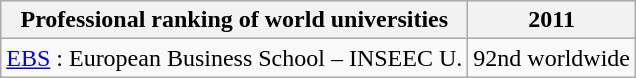<table class="wikitable">
<tr>
<th>Professional ranking of world universities</th>
<th>2011</th>
</tr>
<tr>
<td><a href='#'>EBS</a> : European Business School – INSEEC U.</td>
<td>92nd worldwide</td>
</tr>
</table>
